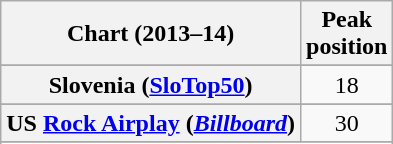<table class="wikitable sortable plainrowheaders" style="text-align:center;">
<tr>
<th>Chart (2013–14)</th>
<th>Peak<br>position</th>
</tr>
<tr>
</tr>
<tr>
</tr>
<tr>
</tr>
<tr>
</tr>
<tr>
</tr>
<tr>
<th scope="row">Slovenia (<a href='#'>SloTop50</a>)</th>
<td align=center>18</td>
</tr>
<tr>
</tr>
<tr>
</tr>
<tr>
</tr>
<tr>
<th scope="row">US <a href='#'>Rock Airplay</a> (<em><a href='#'>Billboard</a></em>)</th>
<td style="text-align:center;">30</td>
</tr>
<tr>
</tr>
<tr>
</tr>
<tr>
</tr>
</table>
